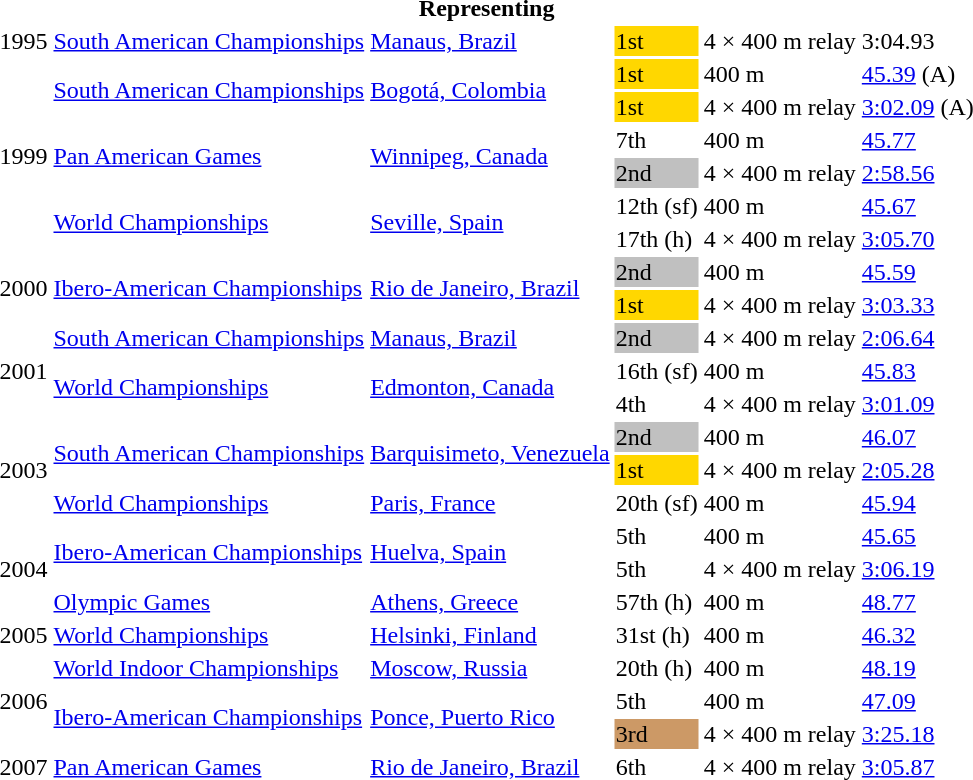<table>
<tr>
<th colspan="6">Representing </th>
</tr>
<tr>
<td>1995</td>
<td><a href='#'>South American Championships</a></td>
<td><a href='#'>Manaus, Brazil</a></td>
<td bgcolor=gold>1st</td>
<td>4 × 400 m relay</td>
<td>3:04.93</td>
</tr>
<tr>
<td rowspan=6>1999</td>
<td rowspan=2><a href='#'>South American Championships</a></td>
<td rowspan=2><a href='#'>Bogotá, Colombia</a></td>
<td bgcolor=gold>1st</td>
<td>400 m</td>
<td><a href='#'>45.39</a> (A)</td>
</tr>
<tr>
<td bgcolor=gold>1st</td>
<td>4 × 400 m relay</td>
<td><a href='#'>3:02.09</a> (A)</td>
</tr>
<tr>
<td rowspan=2><a href='#'>Pan American Games</a></td>
<td rowspan=2><a href='#'>Winnipeg, Canada</a></td>
<td>7th</td>
<td>400 m</td>
<td><a href='#'>45.77</a></td>
</tr>
<tr>
<td bgcolor=silver>2nd</td>
<td>4 × 400 m relay</td>
<td><a href='#'>2:58.56</a></td>
</tr>
<tr>
<td rowspan=2><a href='#'>World Championships</a></td>
<td rowspan=2><a href='#'>Seville, Spain</a></td>
<td>12th (sf)</td>
<td>400 m</td>
<td><a href='#'>45.67</a></td>
</tr>
<tr>
<td>17th (h)</td>
<td>4 × 400 m relay</td>
<td><a href='#'>3:05.70</a></td>
</tr>
<tr>
<td rowspan=2>2000</td>
<td rowspan=2><a href='#'>Ibero-American Championships</a></td>
<td rowspan=2><a href='#'>Rio de Janeiro, Brazil</a></td>
<td bgcolor=silver>2nd</td>
<td>400 m</td>
<td><a href='#'>45.59</a></td>
</tr>
<tr>
<td bgcolor=gold>1st</td>
<td>4 × 400 m relay</td>
<td><a href='#'>3:03.33</a></td>
</tr>
<tr>
<td rowspan=3>2001</td>
<td><a href='#'>South American Championships</a></td>
<td><a href='#'>Manaus, Brazil</a></td>
<td bgcolor=silver>2nd</td>
<td>4 × 400 m relay</td>
<td><a href='#'>2:06.64</a></td>
</tr>
<tr>
<td rowspan=2><a href='#'>World Championships</a></td>
<td rowspan=2><a href='#'>Edmonton, Canada</a></td>
<td>16th (sf)</td>
<td>400 m</td>
<td><a href='#'>45.83</a></td>
</tr>
<tr>
<td>4th</td>
<td>4 × 400 m relay</td>
<td><a href='#'>3:01.09</a></td>
</tr>
<tr>
<td rowspan=3>2003</td>
<td rowspan=2><a href='#'>South American Championships</a></td>
<td rowspan=2><a href='#'>Barquisimeto, Venezuela</a></td>
<td bgcolor=silver>2nd</td>
<td>400 m</td>
<td><a href='#'>46.07</a></td>
</tr>
<tr>
<td bgcolor=gold>1st</td>
<td>4 × 400 m relay</td>
<td><a href='#'>2:05.28</a></td>
</tr>
<tr>
<td><a href='#'>World Championships</a></td>
<td><a href='#'>Paris, France</a></td>
<td>20th (sf)</td>
<td>400 m</td>
<td><a href='#'>45.94</a></td>
</tr>
<tr>
<td rowspan=3>2004</td>
<td rowspan=2><a href='#'>Ibero-American Championships</a></td>
<td rowspan=2><a href='#'>Huelva, Spain</a></td>
<td>5th</td>
<td>400 m</td>
<td><a href='#'>45.65</a></td>
</tr>
<tr>
<td>5th</td>
<td>4 × 400 m relay</td>
<td><a href='#'>3:06.19</a></td>
</tr>
<tr>
<td><a href='#'>Olympic Games</a></td>
<td><a href='#'>Athens, Greece</a></td>
<td>57th (h)</td>
<td>400 m</td>
<td><a href='#'>48.77</a></td>
</tr>
<tr>
<td>2005</td>
<td><a href='#'>World Championships</a></td>
<td><a href='#'>Helsinki, Finland</a></td>
<td>31st (h)</td>
<td>400 m</td>
<td><a href='#'>46.32</a></td>
</tr>
<tr>
<td rowspan=3>2006</td>
<td><a href='#'>World Indoor Championships</a></td>
<td><a href='#'>Moscow, Russia</a></td>
<td>20th (h)</td>
<td>400 m</td>
<td><a href='#'>48.19</a></td>
</tr>
<tr>
<td rowspan=2><a href='#'>Ibero-American Championships</a></td>
<td rowspan=2><a href='#'>Ponce, Puerto Rico</a></td>
<td>5th</td>
<td>400 m</td>
<td><a href='#'>47.09</a></td>
</tr>
<tr>
<td bgcolor=cc9966>3rd</td>
<td>4 × 400 m relay</td>
<td><a href='#'>3:25.18</a></td>
</tr>
<tr>
<td>2007</td>
<td><a href='#'>Pan American Games</a></td>
<td><a href='#'>Rio de Janeiro, Brazil</a></td>
<td>6th</td>
<td>4 × 400 m relay</td>
<td><a href='#'>3:05.87</a></td>
</tr>
</table>
